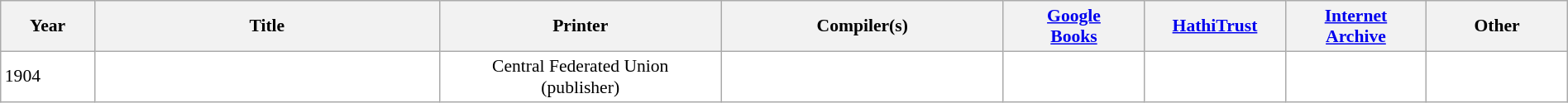<table class="wikitable collapsible sortable" border="0" cellpadding="1" style="color:black; background-color: #FFFFFF; font-size: 90%; width:100%">
<tr>
<th>Year</th>
<th>Title</th>
<th>Printer</th>
<th>Compiler(s)</th>
<th><a href='#'>Google<br>Books</a></th>
<th><a href='#'>HathiTrust</a></th>
<th><a href='#'>Internet<br>Archive</a></th>
<th>Other</th>
</tr>
<tr>
<td width="6%;" data-sort-value="1881">1904</td>
<td width="22%" data-sort-value="directory of unions 1904"></td>
<td style="text-align:center" width="18%" data-sort-value="central federated 1904">Central Federated Union<br>(publisher)</td>
<td style="text-align:center" width="18%" data-sort-value="riker 1904"></td>
<td style="text-align:center" width="9%"></td>
<td style="text-align:center" width="9%" data-sort-value="illinois 1904"></td>
<td style="text-align:center" width="9%"></td>
<td style="text-align:center" width="9%"></td>
</tr>
</table>
